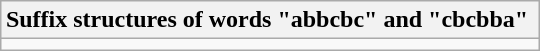<table class="wikitable mw-collapsible mw-collapsed" style="margin-left: auto; margin-right: auto;">
<tr>
<th>Suffix structures of words "abbcbc" and "cbcbba" </th>
</tr>
<tr>
<td></td>
</tr>
</table>
